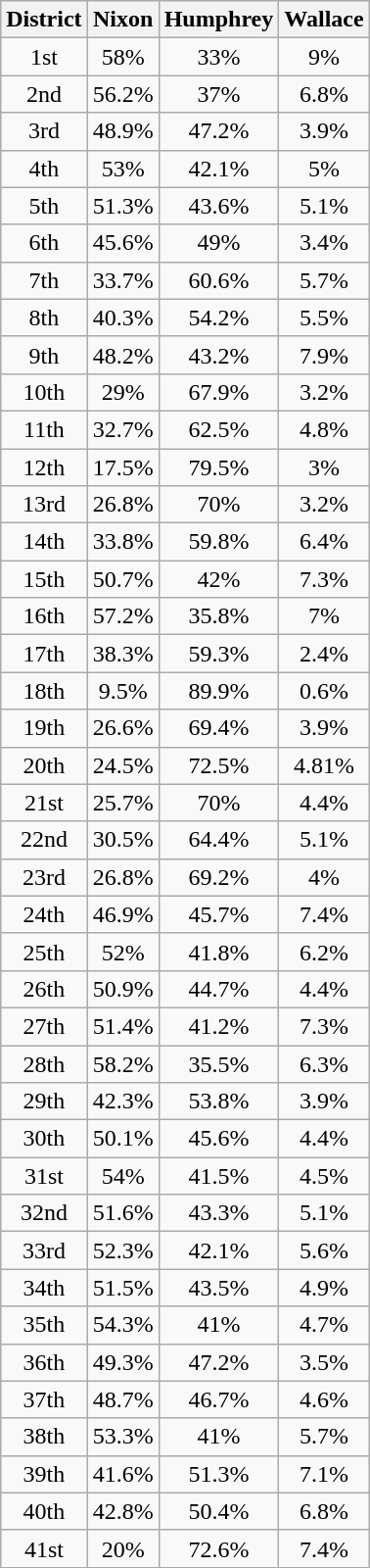<table class="wikitable sortable" - style="text-align:center;">
<tr>
<th>District</th>
<th>Nixon</th>
<th>Humphrey</th>
<th>Wallace</th>
</tr>
<tr>
<td>1st</td>
<td>58%</td>
<td>33%</td>
<td>9%</td>
</tr>
<tr>
<td>2nd</td>
<td>56.2%</td>
<td>37%</td>
<td>6.8%</td>
</tr>
<tr>
<td>3rd</td>
<td>48.9%</td>
<td>47.2%</td>
<td>3.9%</td>
</tr>
<tr>
<td>4th</td>
<td>53%</td>
<td>42.1%</td>
<td>5%</td>
</tr>
<tr>
<td>5th</td>
<td>51.3%</td>
<td>43.6%</td>
<td>5.1%</td>
</tr>
<tr>
<td>6th</td>
<td>45.6%</td>
<td>49%</td>
<td>3.4%</td>
</tr>
<tr>
<td>7th</td>
<td>33.7%</td>
<td>60.6%</td>
<td>5.7%</td>
</tr>
<tr>
<td>8th</td>
<td>40.3%</td>
<td>54.2%</td>
<td>5.5%</td>
</tr>
<tr>
<td>9th</td>
<td>48.2%</td>
<td>43.2%</td>
<td>7.9%</td>
</tr>
<tr>
<td>10th</td>
<td>29%</td>
<td>67.9%</td>
<td>3.2%</td>
</tr>
<tr>
<td>11th</td>
<td>32.7%</td>
<td>62.5%</td>
<td>4.8%</td>
</tr>
<tr>
<td>12th</td>
<td>17.5%</td>
<td>79.5%</td>
<td>3%</td>
</tr>
<tr>
<td>13rd</td>
<td>26.8%</td>
<td>70%</td>
<td>3.2%</td>
</tr>
<tr>
<td>14th</td>
<td>33.8%</td>
<td>59.8%</td>
<td>6.4%</td>
</tr>
<tr>
<td>15th</td>
<td>50.7%</td>
<td>42%</td>
<td>7.3%</td>
</tr>
<tr>
<td>16th</td>
<td>57.2%</td>
<td>35.8%</td>
<td>7%</td>
</tr>
<tr>
<td>17th</td>
<td>38.3%</td>
<td>59.3%</td>
<td>2.4%</td>
</tr>
<tr>
<td>18th</td>
<td>9.5%</td>
<td>89.9%</td>
<td>0.6%</td>
</tr>
<tr>
<td>19th</td>
<td>26.6%</td>
<td>69.4%</td>
<td>3.9%</td>
</tr>
<tr>
<td>20th</td>
<td>24.5%</td>
<td>72.5%</td>
<td>4.81%</td>
</tr>
<tr>
<td>21st</td>
<td>25.7%</td>
<td>70%</td>
<td>4.4%</td>
</tr>
<tr>
<td>22nd</td>
<td>30.5%</td>
<td>64.4%</td>
<td>5.1%</td>
</tr>
<tr>
<td>23rd</td>
<td>26.8%</td>
<td>69.2%</td>
<td>4%</td>
</tr>
<tr>
<td>24th</td>
<td>46.9%</td>
<td>45.7%</td>
<td>7.4%</td>
</tr>
<tr>
<td>25th</td>
<td>52%</td>
<td>41.8%</td>
<td>6.2%</td>
</tr>
<tr>
<td>26th</td>
<td>50.9%</td>
<td>44.7%</td>
<td>4.4%</td>
</tr>
<tr>
<td>27th</td>
<td>51.4%</td>
<td>41.2%</td>
<td>7.3%</td>
</tr>
<tr>
<td>28th</td>
<td>58.2%</td>
<td>35.5%</td>
<td>6.3%</td>
</tr>
<tr>
<td>29th</td>
<td>42.3%</td>
<td>53.8%</td>
<td>3.9%</td>
</tr>
<tr>
<td>30th</td>
<td>50.1%</td>
<td>45.6%</td>
<td>4.4%</td>
</tr>
<tr>
<td>31st</td>
<td>54%</td>
<td>41.5%</td>
<td>4.5%</td>
</tr>
<tr>
<td>32nd</td>
<td>51.6%</td>
<td>43.3%</td>
<td>5.1%</td>
</tr>
<tr>
<td>33rd</td>
<td>52.3%</td>
<td>42.1%</td>
<td>5.6%</td>
</tr>
<tr>
<td>34th</td>
<td>51.5%</td>
<td>43.5%</td>
<td>4.9%</td>
</tr>
<tr>
<td>35th</td>
<td>54.3%</td>
<td>41%</td>
<td>4.7%</td>
</tr>
<tr>
<td>36th</td>
<td>49.3%</td>
<td>47.2%</td>
<td>3.5%</td>
</tr>
<tr>
<td>37th</td>
<td>48.7%</td>
<td>46.7%</td>
<td>4.6%</td>
</tr>
<tr>
<td>38th</td>
<td>53.3%</td>
<td>41%</td>
<td>5.7%</td>
</tr>
<tr>
<td>39th</td>
<td>41.6%</td>
<td>51.3%</td>
<td>7.1%</td>
</tr>
<tr>
<td>40th</td>
<td>42.8%</td>
<td>50.4%</td>
<td>6.8%</td>
</tr>
<tr>
<td>41st</td>
<td>20%</td>
<td>72.6%</td>
<td>7.4%</td>
</tr>
</table>
